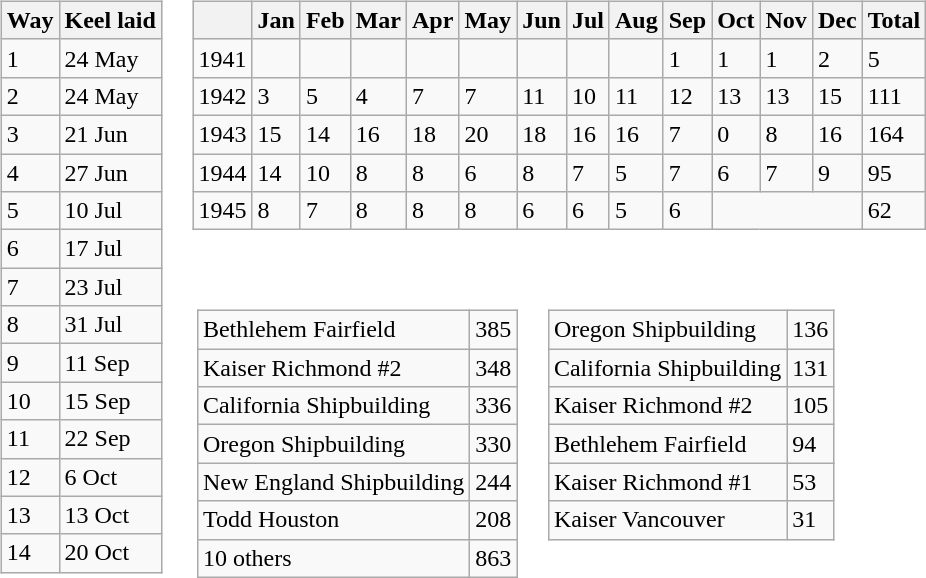<table>
<tr>
<td valign=top><br><table class=wikitable>
<tr>
<th>Way</th>
<th>Keel laid</th>
</tr>
<tr>
<td>1</td>
<td>24 May</td>
</tr>
<tr>
<td>2</td>
<td>24 May</td>
</tr>
<tr>
<td>3</td>
<td>21 Jun</td>
</tr>
<tr>
<td>4</td>
<td>27 Jun</td>
</tr>
<tr>
<td>5</td>
<td>10 Jul</td>
</tr>
<tr>
<td>6</td>
<td>17 Jul</td>
</tr>
<tr>
<td>7</td>
<td>23 Jul</td>
</tr>
<tr>
<td>8</td>
<td>31 Jul</td>
</tr>
<tr>
<td>9</td>
<td>11 Sep</td>
</tr>
<tr>
<td>10</td>
<td>15 Sep</td>
</tr>
<tr>
<td>11</td>
<td>22 Sep</td>
</tr>
<tr>
<td>12</td>
<td>6 Oct</td>
</tr>
<tr>
<td>13</td>
<td>13 Oct</td>
</tr>
<tr>
<td>14</td>
<td>20 Oct</td>
</tr>
</table>
</td>
<td valign=top><br><table class=wikitable>
<tr>
<th></th>
<th>Jan</th>
<th>Feb</th>
<th>Mar</th>
<th>Apr</th>
<th>May</th>
<th>Jun</th>
<th>Jul</th>
<th>Aug</th>
<th>Sep</th>
<th>Oct</th>
<th>Nov</th>
<th>Dec</th>
<th>Total</th>
</tr>
<tr>
<td>1941</td>
<td></td>
<td></td>
<td></td>
<td></td>
<td></td>
<td></td>
<td></td>
<td></td>
<td>1</td>
<td>1</td>
<td>1</td>
<td>2</td>
<td>5</td>
</tr>
<tr>
<td>1942</td>
<td>3</td>
<td>5</td>
<td>4</td>
<td>7</td>
<td>7</td>
<td>11</td>
<td>10</td>
<td>11</td>
<td>12</td>
<td>13</td>
<td>13</td>
<td>15</td>
<td>111</td>
</tr>
<tr>
<td>1943</td>
<td>15</td>
<td>14</td>
<td>16</td>
<td>18</td>
<td>20</td>
<td>18</td>
<td>16</td>
<td>16</td>
<td>7</td>
<td>0</td>
<td>8</td>
<td>16</td>
<td>164</td>
</tr>
<tr>
<td>1944</td>
<td>14</td>
<td>10</td>
<td>8</td>
<td>8</td>
<td>6</td>
<td>8</td>
<td>7</td>
<td>5</td>
<td>7</td>
<td>6</td>
<td>7</td>
<td>9</td>
<td>95</td>
</tr>
<tr>
<td>1945</td>
<td>8</td>
<td>7</td>
<td>8</td>
<td>8</td>
<td>8</td>
<td>6</td>
<td>6</td>
<td>5</td>
<td>6</td>
<td colspan=3></td>
<td>62</td>
</tr>
</table>
<table>
<tr>
<td valign=top><br><table class=wikitable>
<tr>
<td>Bethlehem Fairfield</td>
<td>385</td>
</tr>
<tr>
<td>Kaiser Richmond #2</td>
<td>348</td>
</tr>
<tr>
<td>California Shipbuilding</td>
<td>336</td>
</tr>
<tr>
<td>Oregon Shipbuilding</td>
<td>330</td>
</tr>
<tr>
<td>New England Shipbuilding</td>
<td>244</td>
</tr>
<tr>
<td>Todd Houston</td>
<td>208</td>
</tr>
<tr>
<td>10 others</td>
<td>863</td>
</tr>
</table>
</td>
<td valign=top><br><table class=wikitable>
<tr>
<td>Oregon Shipbuilding</td>
<td>136</td>
</tr>
<tr>
<td>California Shipbuilding</td>
<td>131</td>
</tr>
<tr>
<td>Kaiser Richmond #2</td>
<td>105</td>
</tr>
<tr>
<td>Bethlehem Fairfield</td>
<td>94</td>
</tr>
<tr>
<td>Kaiser Richmond #1</td>
<td>53</td>
</tr>
<tr>
<td>Kaiser Vancouver</td>
<td>31</td>
</tr>
</table>
</td>
</tr>
</table>
</td>
</tr>
</table>
